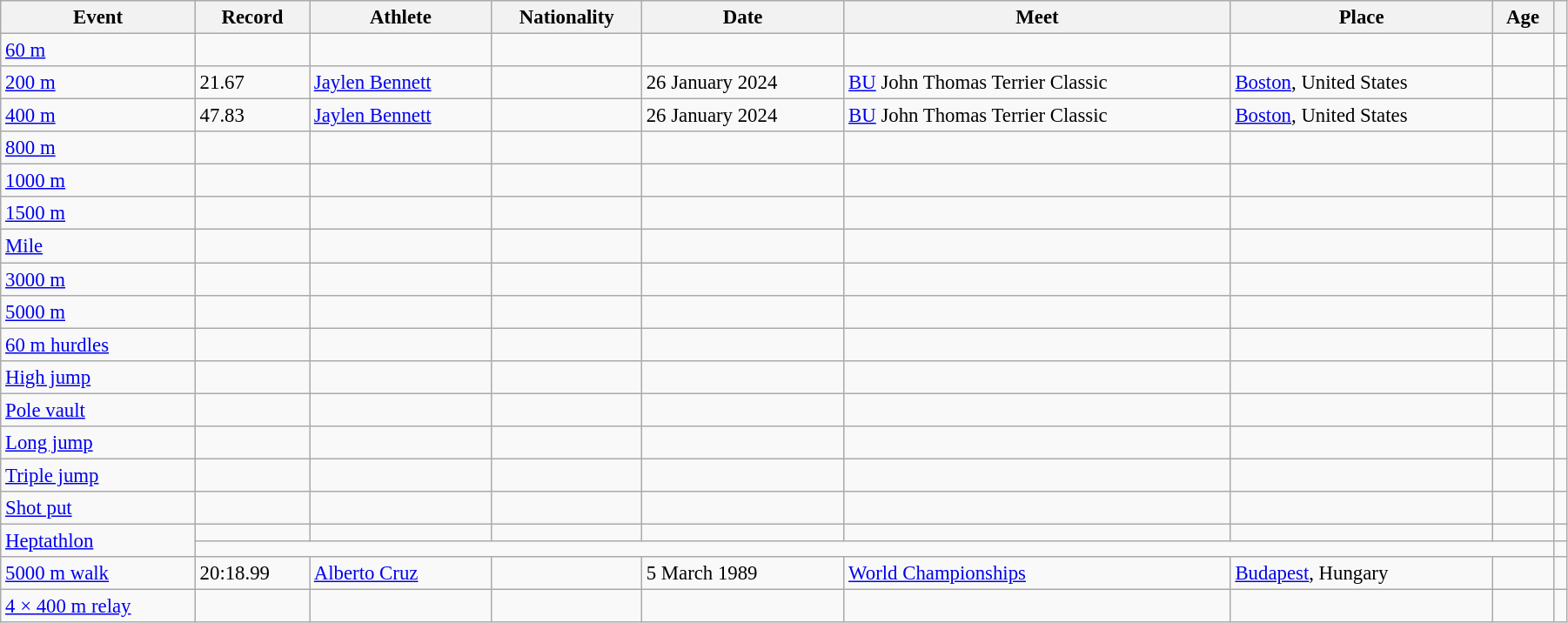<table class=wikitable style="width: 95%; font-size: 95%;">
<tr>
<th>Event</th>
<th>Record</th>
<th>Athlete</th>
<th>Nationality</th>
<th>Date</th>
<th>Meet</th>
<th>Place</th>
<th>Age</th>
<th></th>
</tr>
<tr>
<td><a href='#'>60 m</a></td>
<td></td>
<td></td>
<td></td>
<td></td>
<td></td>
<td></td>
<td></td>
<td></td>
</tr>
<tr>
<td><a href='#'>200 m</a></td>
<td>21.67</td>
<td><a href='#'>Jaylen Bennett</a></td>
<td></td>
<td>26 January 2024</td>
<td><a href='#'>BU</a> John Thomas Terrier Classic</td>
<td><a href='#'>Boston</a>, United States</td>
<td></td>
<td></td>
</tr>
<tr>
<td><a href='#'>400 m</a></td>
<td>47.83</td>
<td><a href='#'>Jaylen Bennett</a></td>
<td></td>
<td>26 January 2024</td>
<td><a href='#'>BU</a> John Thomas Terrier Classic</td>
<td><a href='#'>Boston</a>, United States</td>
<td></td>
<td></td>
</tr>
<tr>
<td><a href='#'>800 m</a></td>
<td></td>
<td></td>
<td></td>
<td></td>
<td></td>
<td></td>
<td></td>
<td></td>
</tr>
<tr>
<td><a href='#'>1000 m</a></td>
<td></td>
<td></td>
<td></td>
<td></td>
<td></td>
<td></td>
<td></td>
<td></td>
</tr>
<tr>
<td><a href='#'>1500 m</a></td>
<td></td>
<td></td>
<td></td>
<td></td>
<td></td>
<td></td>
<td></td>
<td></td>
</tr>
<tr>
<td><a href='#'>Mile</a></td>
<td></td>
<td></td>
<td></td>
<td></td>
<td></td>
<td></td>
<td></td>
<td></td>
</tr>
<tr>
<td><a href='#'>3000 m</a></td>
<td></td>
<td></td>
<td></td>
<td></td>
<td></td>
<td></td>
<td></td>
<td></td>
</tr>
<tr>
<td><a href='#'>5000 m</a></td>
<td></td>
<td></td>
<td></td>
<td></td>
<td></td>
<td></td>
<td></td>
<td></td>
</tr>
<tr>
<td><a href='#'>60 m hurdles</a></td>
<td></td>
<td></td>
<td></td>
<td></td>
<td></td>
<td></td>
<td></td>
<td></td>
</tr>
<tr>
<td><a href='#'>High jump</a></td>
<td></td>
<td></td>
<td></td>
<td></td>
<td></td>
<td></td>
<td></td>
<td></td>
</tr>
<tr>
<td><a href='#'>Pole vault</a></td>
<td></td>
<td></td>
<td></td>
<td></td>
<td></td>
<td></td>
<td></td>
<td></td>
</tr>
<tr>
<td><a href='#'>Long jump</a></td>
<td></td>
<td></td>
<td></td>
<td></td>
<td></td>
<td></td>
<td></td>
<td></td>
</tr>
<tr>
<td><a href='#'>Triple jump</a></td>
<td></td>
<td></td>
<td></td>
<td></td>
<td></td>
<td></td>
<td></td>
<td></td>
</tr>
<tr>
<td><a href='#'>Shot put</a></td>
<td></td>
<td></td>
<td></td>
<td></td>
<td></td>
<td></td>
<td></td>
<td></td>
</tr>
<tr>
<td rowspan=2><a href='#'>Heptathlon</a></td>
<td></td>
<td></td>
<td></td>
<td></td>
<td></td>
<td></td>
<td></td>
<td></td>
</tr>
<tr>
<td colspan=7></td>
<td></td>
</tr>
<tr>
<td><a href='#'>5000 m walk</a></td>
<td>20:18.99</td>
<td><a href='#'>Alberto Cruz</a></td>
<td></td>
<td>5 March 1989</td>
<td><a href='#'>World Championships</a></td>
<td><a href='#'>Budapest</a>, Hungary</td>
<td></td>
<td></td>
</tr>
<tr>
<td><a href='#'>4 × 400 m relay</a></td>
<td></td>
<td></td>
<td></td>
<td></td>
<td></td>
<td></td>
<td></td>
<td></td>
</tr>
</table>
